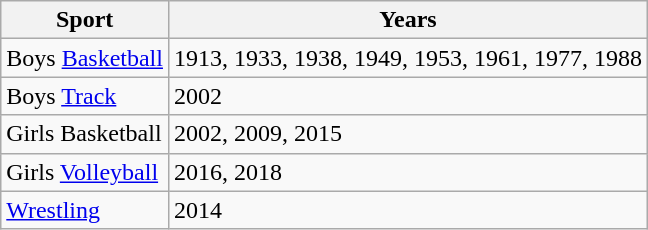<table class="wikitable">
<tr>
<th>Sport</th>
<th>Years</th>
</tr>
<tr>
<td>Boys <a href='#'>Basketball</a></td>
<td>1913, 1933, 1938, 1949, 1953, 1961, 1977, 1988</td>
</tr>
<tr>
<td>Boys <a href='#'>Track</a></td>
<td>2002</td>
</tr>
<tr>
<td>Girls Basketball</td>
<td>2002, 2009, 2015</td>
</tr>
<tr>
<td>Girls <a href='#'>Volleyball</a></td>
<td>2016, 2018</td>
</tr>
<tr>
<td><a href='#'>Wrestling</a></td>
<td>2014</td>
</tr>
</table>
